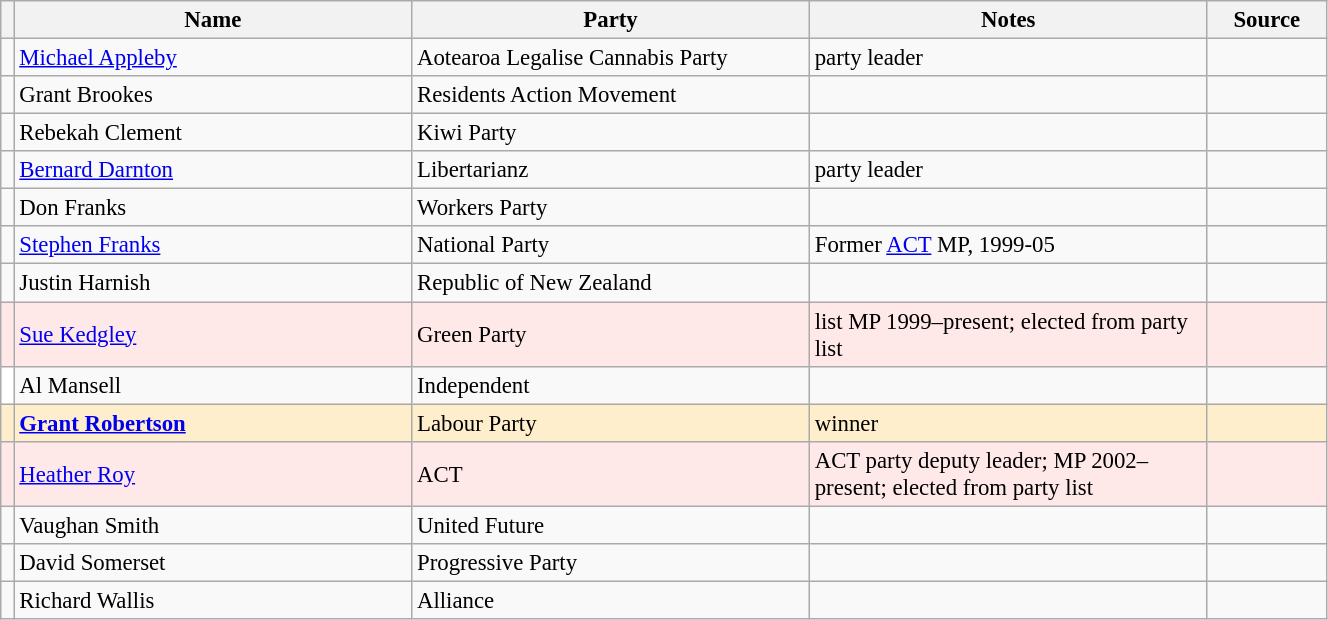<table class="wikitable" width="70%" style="font-size:95%;">
<tr>
<th width=1%></th>
<th width=30%>Name</th>
<th width=30%>Party</th>
<th width=30%>Notes</th>
<th width=9%>Source</th>
</tr>
<tr -->
<td bgcolor=></td>
<td><a href='#'>Michael Appleby</a></td>
<td>Aotearoa Legalise Cannabis Party</td>
<td>party leader</td>
<td></td>
</tr>
<tr -->
<td bgcolor=></td>
<td>Grant Brookes</td>
<td>Residents Action Movement</td>
<td></td>
<td></td>
</tr>
<tr -->
<td bgcolor=></td>
<td>Rebekah Clement</td>
<td>Kiwi Party</td>
<td></td>
<td></td>
</tr>
<tr -->
<td bgcolor=></td>
<td><a href='#'>Bernard Darnton</a></td>
<td>Libertarianz</td>
<td>party leader</td>
<td></td>
</tr>
<tr -->
<td bgcolor=></td>
<td>Don Franks</td>
<td>Workers Party</td>
<td></td>
<td></td>
</tr>
<tr -->
<td bgcolor=></td>
<td><a href='#'>Stephen Franks</a></td>
<td>National Party</td>
<td>Former <a href='#'>ACT</a> MP, 1999-05</td>
<td></td>
</tr>
<tr -->
<td bgcolor=></td>
<td>Justin Harnish</td>
<td>Republic of New Zealand</td>
<td></td>
<td></td>
</tr>
<tr ---- bgcolor=#FFE8E8>
<td bgcolor=></td>
<td><a href='#'>Sue Kedgley</a></td>
<td>Green Party</td>
<td>list MP 1999–present; elected from party list</td>
<td></td>
</tr>
<tr -->
<td bgcolor=white></td>
<td>Al Mansell</td>
<td>Independent</td>
<td></td>
<td></td>
</tr>
<tr ---- bgcolor=#FFEECC>
<td bgcolor=></td>
<td><strong><a href='#'>Grant Robertson</a></strong></td>
<td>Labour Party</td>
<td>winner</td>
<td></td>
</tr>
<tr ---- bgcolor=#FFE8E8>
<td bgcolor=></td>
<td><a href='#'>Heather Roy</a></td>
<td>ACT</td>
<td>ACT party deputy leader; MP 2002–present; elected from party list</td>
<td></td>
</tr>
<tr -->
<td bgcolor=></td>
<td>Vaughan Smith</td>
<td>United Future</td>
<td></td>
<td></td>
</tr>
<tr -->
<td bgcolor=></td>
<td>David Somerset</td>
<td>Progressive Party</td>
<td></td>
<td></td>
</tr>
<tr -->
<td bgcolor=></td>
<td>Richard Wallis</td>
<td>Alliance</td>
<td></td>
<td></td>
</tr>
</table>
